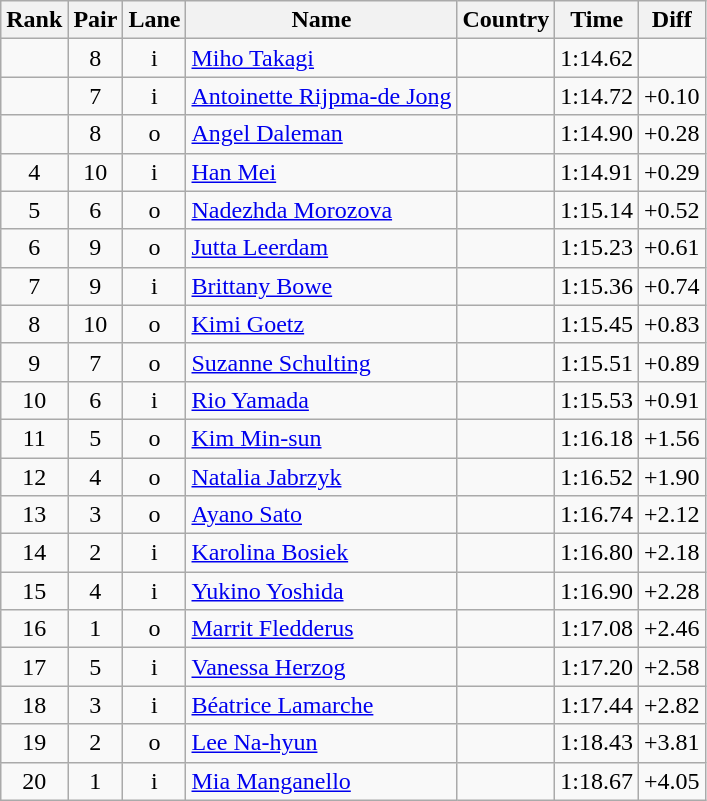<table class="wikitable sortable" style="text-align:center">
<tr>
<th>Rank</th>
<th>Pair</th>
<th>Lane</th>
<th>Name</th>
<th>Country</th>
<th>Time</th>
<th>Diff</th>
</tr>
<tr>
<td></td>
<td>8</td>
<td>i</td>
<td align=left><a href='#'>Miho Takagi</a></td>
<td align=left></td>
<td>1:14.62</td>
<td></td>
</tr>
<tr>
<td></td>
<td>7</td>
<td>i</td>
<td align=left><a href='#'>Antoinette Rijpma-de Jong</a></td>
<td align=left></td>
<td>1:14.72</td>
<td>+0.10</td>
</tr>
<tr>
<td></td>
<td>8</td>
<td>o</td>
<td align=left><a href='#'>Angel Daleman</a></td>
<td align=left></td>
<td>1:14.90</td>
<td>+0.28</td>
</tr>
<tr>
<td>4</td>
<td>10</td>
<td>i</td>
<td align=left><a href='#'>Han Mei</a></td>
<td align=left></td>
<td>1:14.91</td>
<td>+0.29</td>
</tr>
<tr>
<td>5</td>
<td>6</td>
<td>o</td>
<td align=left><a href='#'>Nadezhda Morozova</a></td>
<td align=left></td>
<td>1:15.14</td>
<td>+0.52</td>
</tr>
<tr>
<td>6</td>
<td>9</td>
<td>o</td>
<td align=left><a href='#'>Jutta Leerdam</a></td>
<td align=left></td>
<td>1:15.23</td>
<td>+0.61</td>
</tr>
<tr>
<td>7</td>
<td>9</td>
<td>i</td>
<td align=left><a href='#'>Brittany Bowe</a></td>
<td align=left></td>
<td>1:15.36</td>
<td>+0.74</td>
</tr>
<tr>
<td>8</td>
<td>10</td>
<td>o</td>
<td align=left><a href='#'>Kimi Goetz</a></td>
<td align=left></td>
<td>1:15.45</td>
<td>+0.83</td>
</tr>
<tr>
<td>9</td>
<td>7</td>
<td>o</td>
<td align=left><a href='#'>Suzanne Schulting</a></td>
<td align=left></td>
<td>1:15.51</td>
<td>+0.89</td>
</tr>
<tr>
<td>10</td>
<td>6</td>
<td>i</td>
<td align=left><a href='#'>Rio Yamada</a></td>
<td align=left></td>
<td>1:15.53</td>
<td>+0.91</td>
</tr>
<tr>
<td>11</td>
<td>5</td>
<td>o</td>
<td align=left><a href='#'>Kim Min-sun</a></td>
<td align=left></td>
<td>1:16.18</td>
<td>+1.56</td>
</tr>
<tr>
<td>12</td>
<td>4</td>
<td>o</td>
<td align=left><a href='#'>Natalia Jabrzyk</a></td>
<td align=left></td>
<td>1:16.52</td>
<td>+1.90</td>
</tr>
<tr>
<td>13</td>
<td>3</td>
<td>o</td>
<td align=left><a href='#'>Ayano Sato</a></td>
<td align=left></td>
<td>1:16.74</td>
<td>+2.12</td>
</tr>
<tr>
<td>14</td>
<td>2</td>
<td>i</td>
<td align=left><a href='#'>Karolina Bosiek</a></td>
<td align=left></td>
<td>1:16.80</td>
<td>+2.18</td>
</tr>
<tr>
<td>15</td>
<td>4</td>
<td>i</td>
<td align=left><a href='#'>Yukino Yoshida</a></td>
<td align=left></td>
<td>1:16.90</td>
<td>+2.28</td>
</tr>
<tr>
<td>16</td>
<td>1</td>
<td>o</td>
<td align=left><a href='#'>Marrit Fledderus</a></td>
<td align=left></td>
<td>1:17.08</td>
<td>+2.46</td>
</tr>
<tr>
<td>17</td>
<td>5</td>
<td>i</td>
<td align=left><a href='#'>Vanessa Herzog</a></td>
<td align=left></td>
<td>1:17.20</td>
<td>+2.58</td>
</tr>
<tr>
<td>18</td>
<td>3</td>
<td>i</td>
<td align=left><a href='#'>Béatrice Lamarche</a></td>
<td align=left></td>
<td>1:17.44</td>
<td>+2.82</td>
</tr>
<tr>
<td>19</td>
<td>2</td>
<td>o</td>
<td align=left><a href='#'>Lee Na-hyun</a></td>
<td align=left></td>
<td>1:18.43</td>
<td>+3.81</td>
</tr>
<tr>
<td>20</td>
<td>1</td>
<td>i</td>
<td align=left><a href='#'>Mia Manganello</a></td>
<td align=left></td>
<td>1:18.67</td>
<td>+4.05</td>
</tr>
</table>
